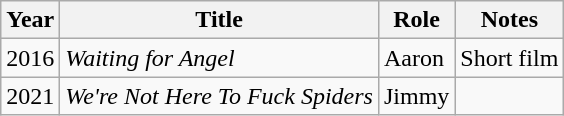<table class="wikitable sortable">
<tr>
<th>Year</th>
<th>Title</th>
<th>Role</th>
<th class="unsortable">Notes</th>
</tr>
<tr>
<td>2016</td>
<td><em>Waiting for Angel</em></td>
<td>Aaron</td>
<td>Short film</td>
</tr>
<tr>
<td>2021</td>
<td><em>We're Not Here To Fuck Spiders</em></td>
<td>Jimmy</td>
<td></td>
</tr>
</table>
